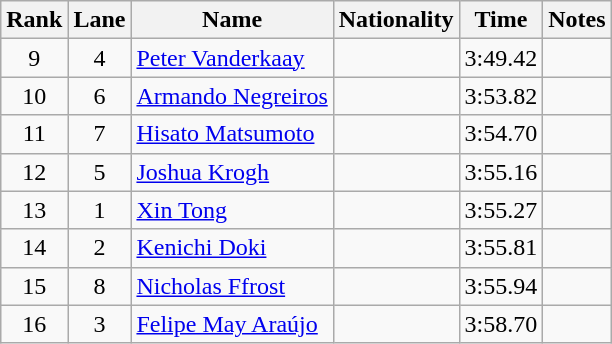<table class="wikitable sortable" style="text-align:center">
<tr>
<th>Rank</th>
<th>Lane</th>
<th>Name</th>
<th>Nationality</th>
<th>Time</th>
<th>Notes</th>
</tr>
<tr>
<td>9</td>
<td>4</td>
<td align=left><a href='#'>Peter Vanderkaay</a></td>
<td align=left></td>
<td>3:49.42</td>
<td></td>
</tr>
<tr>
<td>10</td>
<td>6</td>
<td align=left><a href='#'>Armando Negreiros</a></td>
<td align=left></td>
<td>3:53.82</td>
<td></td>
</tr>
<tr>
<td>11</td>
<td>7</td>
<td align=left><a href='#'>Hisato Matsumoto</a></td>
<td align=left></td>
<td>3:54.70</td>
<td></td>
</tr>
<tr>
<td>12</td>
<td>5</td>
<td align=left><a href='#'>Joshua Krogh</a></td>
<td align=left></td>
<td>3:55.16</td>
<td></td>
</tr>
<tr>
<td>13</td>
<td>1</td>
<td align=left><a href='#'>Xin Tong</a></td>
<td align=left></td>
<td>3:55.27</td>
<td></td>
</tr>
<tr>
<td>14</td>
<td>2</td>
<td align=left><a href='#'>Kenichi Doki</a></td>
<td align=left></td>
<td>3:55.81</td>
<td></td>
</tr>
<tr>
<td>15</td>
<td>8</td>
<td align=left><a href='#'>Nicholas Ffrost</a></td>
<td align=left></td>
<td>3:55.94</td>
<td></td>
</tr>
<tr>
<td>16</td>
<td>3</td>
<td align=left><a href='#'>Felipe May Araújo</a></td>
<td align=left></td>
<td>3:58.70</td>
<td></td>
</tr>
</table>
